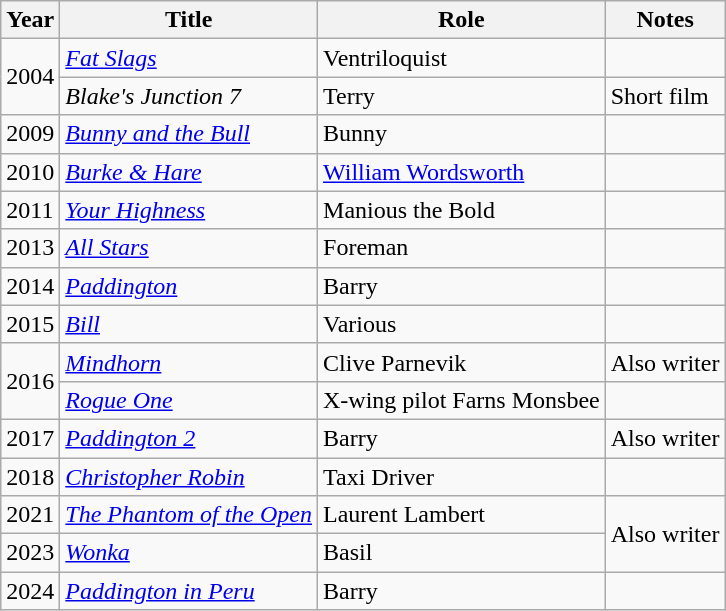<table class="wikitable sortable">
<tr>
<th>Year</th>
<th>Title</th>
<th>Role</th>
<th>Notes</th>
</tr>
<tr>
<td rowspan="2">2004</td>
<td><em><a href='#'>Fat Slags</a></em></td>
<td>Ventriloquist</td>
<td></td>
</tr>
<tr>
<td><em>Blake's Junction 7</em></td>
<td>Terry</td>
<td>Short film</td>
</tr>
<tr>
<td>2009</td>
<td><em><a href='#'>Bunny and the Bull</a></em></td>
<td>Bunny</td>
<td></td>
</tr>
<tr>
<td>2010</td>
<td><em><a href='#'>Burke & Hare</a></em></td>
<td><a href='#'>William Wordsworth</a></td>
<td></td>
</tr>
<tr>
<td>2011</td>
<td><em><a href='#'>Your Highness</a></em></td>
<td>Manious the Bold</td>
<td></td>
</tr>
<tr>
<td>2013</td>
<td><em><a href='#'>All Stars</a></em></td>
<td>Foreman</td>
<td></td>
</tr>
<tr>
<td>2014</td>
<td><em><a href='#'>Paddington</a></em></td>
<td>Barry</td>
<td></td>
</tr>
<tr>
<td>2015</td>
<td><em><a href='#'>Bill</a></em></td>
<td>Various</td>
<td></td>
</tr>
<tr>
<td rowspan="2">2016</td>
<td><em><a href='#'>Mindhorn</a></em></td>
<td>Clive Parnevik</td>
<td>Also writer</td>
</tr>
<tr>
<td><em><a href='#'>Rogue One</a></em></td>
<td>X-wing pilot Farns Monsbee</td>
<td></td>
</tr>
<tr>
<td>2017</td>
<td><em><a href='#'>Paddington 2</a></em></td>
<td>Barry</td>
<td>Also writer</td>
</tr>
<tr>
<td>2018</td>
<td><em><a href='#'>Christopher Robin</a></em></td>
<td>Taxi Driver</td>
<td></td>
</tr>
<tr>
<td>2021</td>
<td><em><a href='#'>The Phantom of the Open</a></em></td>
<td>Laurent Lambert</td>
<td rowspan="2">Also writer</td>
</tr>
<tr>
<td>2023</td>
<td><em> <a href='#'>Wonka</a></em></td>
<td>Basil</td>
</tr>
<tr>
<td>2024</td>
<td><em><a href='#'>Paddington in Peru</a></em></td>
<td>Barry</td>
<td></td>
</tr>
</table>
